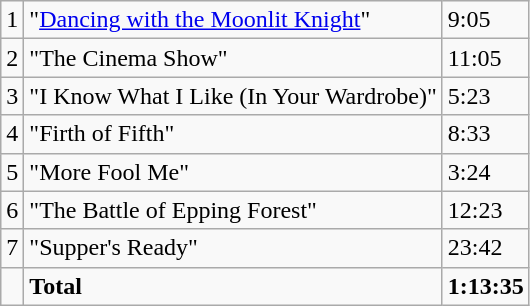<table class="wikitable">
<tr>
<td>1</td>
<td>"<a href='#'>Dancing with the Moonlit Knight</a>"</td>
<td>9:05</td>
</tr>
<tr>
<td>2</td>
<td>"The Cinema Show"</td>
<td>11:05</td>
</tr>
<tr>
<td>3</td>
<td>"I Know What I Like (In Your Wardrobe)"</td>
<td>5:23</td>
</tr>
<tr>
<td>4</td>
<td>"Firth of Fifth"</td>
<td>8:33</td>
</tr>
<tr>
<td>5</td>
<td>"More Fool Me"</td>
<td>3:24</td>
</tr>
<tr>
<td>6</td>
<td>"The Battle of Epping Forest"</td>
<td>12:23</td>
</tr>
<tr>
<td>7</td>
<td>"Supper's Ready"</td>
<td>23:42</td>
</tr>
<tr>
<td></td>
<td><strong>Total</strong></td>
<td><strong>1:13:35</strong></td>
</tr>
</table>
